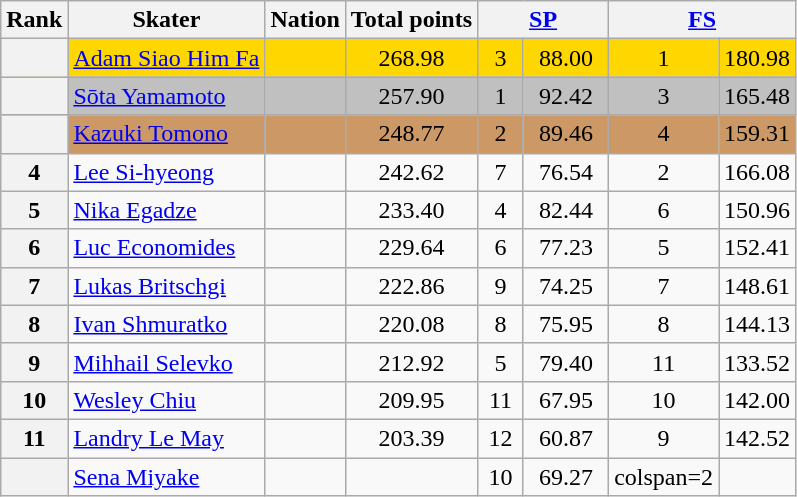<table class="wikitable sortable" style="text-align:left">
<tr>
<th scope="col">Rank</th>
<th scope="col">Skater</th>
<th scope="col">Nation</th>
<th scope="col">Total points</th>
<th scope="col" colspan="2" width="80px"><a href='#'>SP</a></th>
<th scope="col" colspan="2" width="80px"><a href='#'>FS</a></th>
</tr>
<tr bgcolor="gold">
<th scope="row"></th>
<td><a href='#'>Adam Siao Him Fa</a></td>
<td></td>
<td align="center">268.98</td>
<td align="center">3</td>
<td align="center">88.00</td>
<td align="center">1</td>
<td align="center">180.98</td>
</tr>
<tr bgcolor="silver">
<th scope="row"></th>
<td><a href='#'>Sōta Yamamoto</a></td>
<td></td>
<td align="center">257.90</td>
<td align="center">1</td>
<td align="center">92.42</td>
<td align="center">3</td>
<td align="center">165.48</td>
</tr>
<tr bgcolor="cc9966">
<th scope="row"></th>
<td><a href='#'>Kazuki Tomono</a></td>
<td></td>
<td align="center">248.77</td>
<td align="center">2</td>
<td align="center">89.46</td>
<td align="center">4</td>
<td align="center">159.31</td>
</tr>
<tr>
<th scope="row">4</th>
<td><a href='#'>Lee Si-hyeong</a></td>
<td></td>
<td align="center">242.62</td>
<td align="center">7</td>
<td align="center">76.54</td>
<td align="center">2</td>
<td align="center">166.08</td>
</tr>
<tr>
<th scope="row">5</th>
<td><a href='#'>Nika Egadze</a></td>
<td></td>
<td align="center">233.40</td>
<td align="center">4</td>
<td align="center">82.44</td>
<td align="center">6</td>
<td align="center">150.96</td>
</tr>
<tr>
<th scope="row">6</th>
<td><a href='#'>Luc Economides</a></td>
<td></td>
<td align="center">229.64</td>
<td align="center">6</td>
<td align="center">77.23</td>
<td align="center">5</td>
<td align="center">152.41</td>
</tr>
<tr>
<th scope="row">7</th>
<td><a href='#'>Lukas Britschgi</a></td>
<td></td>
<td align="center">222.86</td>
<td align="center">9</td>
<td align="center">74.25</td>
<td align="center">7</td>
<td align="center">148.61</td>
</tr>
<tr>
<th scope="row">8</th>
<td><a href='#'>Ivan Shmuratko</a></td>
<td></td>
<td align="center">220.08</td>
<td align="center">8</td>
<td align="center">75.95</td>
<td align="center">8</td>
<td align="center">144.13</td>
</tr>
<tr>
<th scope="row">9</th>
<td><a href='#'>Mihhail Selevko</a></td>
<td></td>
<td align="center">212.92</td>
<td align="center">5</td>
<td align="center">79.40</td>
<td align="center">11</td>
<td align="center">133.52</td>
</tr>
<tr>
<th scope="row">10</th>
<td><a href='#'>Wesley Chiu</a></td>
<td></td>
<td align="center">209.95</td>
<td align="center">11</td>
<td align="center">67.95</td>
<td align="center">10</td>
<td align="center">142.00</td>
</tr>
<tr>
<th scope="row">11</th>
<td><a href='#'>Landry Le May</a></td>
<td></td>
<td align="center">203.39</td>
<td align="center">12</td>
<td align="center">60.87</td>
<td align="center">9</td>
<td align="center">142.52</td>
</tr>
<tr>
<th scope="row"></th>
<td><a href='#'>Sena Miyake</a></td>
<td></td>
<td></td>
<td align="center">10</td>
<td align="center">69.27</td>
<td>colspan=2 </td>
</tr>
</table>
